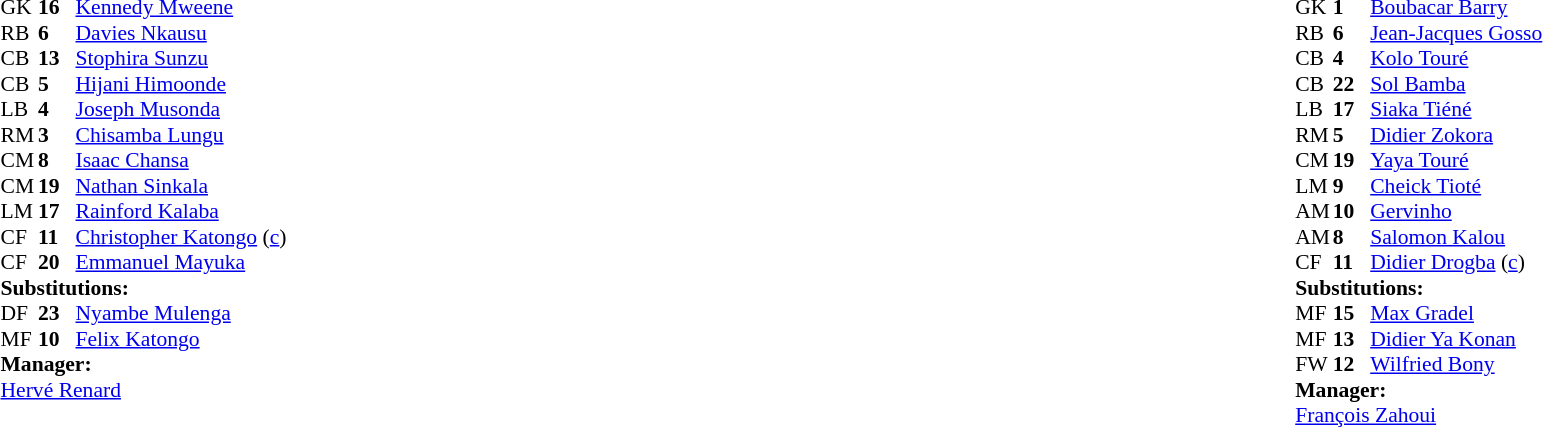<table width="100%">
<tr>
<td valign="top" width="50%"><br><table style="font-size: 90%" cellspacing="0" cellpadding="0">
<tr>
<th width="25"></th>
<th width="25"></th>
</tr>
<tr>
<td>GK</td>
<td><strong>16</strong></td>
<td><a href='#'>Kennedy Mweene</a></td>
</tr>
<tr>
<td>RB</td>
<td><strong>6</strong></td>
<td><a href='#'>Davies Nkausu</a></td>
</tr>
<tr>
<td>CB</td>
<td><strong>13</strong></td>
<td><a href='#'>Stophira Sunzu</a></td>
</tr>
<tr>
<td>CB</td>
<td><strong>5</strong></td>
<td><a href='#'>Hijani Himoonde</a></td>
</tr>
<tr>
<td>LB</td>
<td><strong>4</strong></td>
<td><a href='#'>Joseph Musonda</a></td>
<td></td>
<td></td>
</tr>
<tr>
<td>RM</td>
<td><strong>3</strong></td>
<td><a href='#'>Chisamba Lungu</a></td>
</tr>
<tr>
<td>CM</td>
<td><strong>8</strong></td>
<td><a href='#'>Isaac Chansa</a></td>
</tr>
<tr>
<td>CM</td>
<td><strong>19</strong></td>
<td><a href='#'>Nathan Sinkala</a></td>
</tr>
<tr>
<td>LM</td>
<td><strong>17</strong></td>
<td><a href='#'>Rainford Kalaba</a></td>
</tr>
<tr>
<td>CF</td>
<td><strong>11</strong></td>
<td><a href='#'>Christopher Katongo</a> (<a href='#'>c</a>)</td>
</tr>
<tr>
<td>CF</td>
<td><strong>20</strong></td>
<td><a href='#'>Emmanuel Mayuka</a></td>
</tr>
<tr>
<td colspan=3><strong>Substitutions:</strong></td>
</tr>
<tr>
<td>DF</td>
<td><strong>23</strong></td>
<td><a href='#'>Nyambe Mulenga</a></td>
<td></td>
<td></td>
<td></td>
</tr>
<tr>
<td>MF</td>
<td><strong>10</strong></td>
<td><a href='#'>Felix Katongo</a></td>
<td></td>
<td></td>
<td></td>
</tr>
<tr>
<td colspan=3><strong>Manager:</strong></td>
</tr>
<tr>
<td colspan=3> <a href='#'>Hervé Renard</a></td>
</tr>
</table>
</td>
<td valign="top"></td>
<td valign="top" width="50%"><br><table style="font-size: 90%" cellspacing="0" cellpadding="0" align="center">
<tr>
<th width=25></th>
<th width=25></th>
</tr>
<tr>
<td>GK</td>
<td><strong>1</strong></td>
<td><a href='#'>Boubacar Barry</a></td>
</tr>
<tr>
<td>RB</td>
<td><strong>6</strong></td>
<td><a href='#'>Jean-Jacques Gosso</a></td>
</tr>
<tr>
<td>CB</td>
<td><strong>4</strong></td>
<td><a href='#'>Kolo Touré</a></td>
</tr>
<tr>
<td>CB</td>
<td><strong>22</strong></td>
<td><a href='#'>Sol Bamba</a></td>
<td></td>
</tr>
<tr>
<td>LB</td>
<td><strong>17</strong></td>
<td><a href='#'>Siaka Tiéné</a></td>
</tr>
<tr>
<td>RM</td>
<td><strong>5</strong></td>
<td><a href='#'>Didier Zokora</a></td>
<td></td>
<td></td>
</tr>
<tr>
<td>CM</td>
<td><strong>19</strong></td>
<td><a href='#'>Yaya Touré</a></td>
<td></td>
<td></td>
</tr>
<tr>
<td>LM</td>
<td><strong>9</strong></td>
<td><a href='#'>Cheick Tioté</a></td>
<td></td>
</tr>
<tr>
<td>AM</td>
<td><strong>10</strong></td>
<td><a href='#'>Gervinho</a></td>
</tr>
<tr>
<td>AM</td>
<td><strong>8</strong></td>
<td><a href='#'>Salomon Kalou</a></td>
<td></td>
<td></td>
</tr>
<tr>
<td>CF</td>
<td><strong>11</strong></td>
<td><a href='#'>Didier Drogba</a> (<a href='#'>c</a>)</td>
</tr>
<tr>
<td colspan=3><strong>Substitutions:</strong></td>
</tr>
<tr>
<td>MF</td>
<td><strong>15</strong></td>
<td><a href='#'>Max Gradel</a></td>
<td></td>
<td></td>
</tr>
<tr>
<td>MF</td>
<td><strong>13</strong></td>
<td><a href='#'>Didier Ya Konan</a></td>
<td></td>
<td></td>
</tr>
<tr>
<td>FW</td>
<td><strong>12</strong></td>
<td><a href='#'>Wilfried Bony</a></td>
<td></td>
<td></td>
</tr>
<tr>
<td colspan=3><strong>Manager:</strong></td>
</tr>
<tr>
<td colspan=3> <a href='#'>François Zahoui</a></td>
</tr>
</table>
</td>
</tr>
</table>
